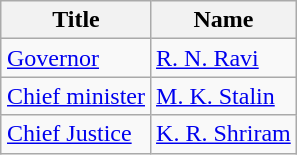<table class="wikitable" style="float:right; margin-left:1em">
<tr>
<th>Title</th>
<th>Name</th>
</tr>
<tr>
<td><a href='#'>Governor</a></td>
<td><a href='#'>R. N. Ravi</a></td>
</tr>
<tr>
<td><a href='#'>Chief minister</a></td>
<td><a href='#'>M. K. Stalin</a></td>
</tr>
<tr>
<td><a href='#'>Chief Justice</a></td>
<td><a href='#'>K. R. Shriram</a></td>
</tr>
</table>
